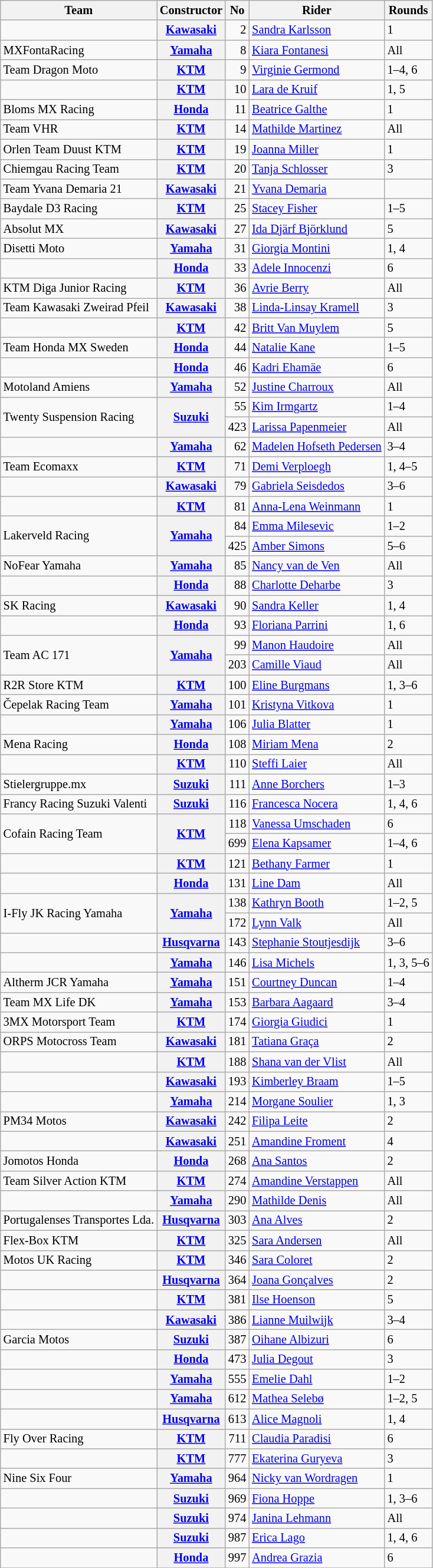<table class="wikitable" style="font-size: 85%;">
<tr>
<th>Team</th>
<th>Constructor</th>
<th>No</th>
<th>Rider</th>
<th>Rounds</th>
</tr>
<tr>
<td></td>
<th><a href='#'>Kawasaki</a></th>
<td align="right">2</td>
<td> <a href='#'>Sandra Karlsson</a></td>
<td>1</td>
</tr>
<tr>
<td>MXFontaRacing</td>
<th><a href='#'>Yamaha</a></th>
<td align="right">8</td>
<td> <a href='#'>Kiara Fontanesi</a></td>
<td>All</td>
</tr>
<tr>
<td>Team Dragon Moto</td>
<th><a href='#'>KTM</a></th>
<td align="right">9</td>
<td> <a href='#'>Virginie Germond</a></td>
<td>1–4, 6</td>
</tr>
<tr>
<td></td>
<th><a href='#'>KTM</a></th>
<td align="right">10</td>
<td> <a href='#'>Lara de Kruif</a></td>
<td>1, 5</td>
</tr>
<tr>
<td>Bloms MX Racing</td>
<th><a href='#'>Honda</a></th>
<td align="right">11</td>
<td> <a href='#'>Beatrice Galthe</a></td>
<td>1</td>
</tr>
<tr>
<td>Team VHR</td>
<th><a href='#'>KTM</a></th>
<td align="right">14</td>
<td> <a href='#'>Mathilde Martinez</a></td>
<td>All</td>
</tr>
<tr>
<td>Orlen Team Duust KTM</td>
<th><a href='#'>KTM</a></th>
<td align="right">19</td>
<td> <a href='#'>Joanna Miller</a></td>
<td>1</td>
</tr>
<tr>
<td>Chiemgau Racing Team</td>
<th><a href='#'>KTM</a></th>
<td align="right">20</td>
<td> <a href='#'>Tanja Schlosser</a></td>
<td>3</td>
</tr>
<tr>
<td>Team Yvana Demaria 21</td>
<th><a href='#'>Kawasaki</a></th>
<td align="right">21</td>
<td> <a href='#'>Yvana Demaria</a></td>
<td></td>
</tr>
<tr>
<td>Baydale D3 Racing</td>
<th><a href='#'>KTM</a></th>
<td align="right">25</td>
<td> <a href='#'>Stacey Fisher</a></td>
<td>1–5</td>
</tr>
<tr>
<td>Absolut MX</td>
<th><a href='#'>Kawasaki</a></th>
<td align="right">27</td>
<td> <a href='#'>Ida Djärf Björklund</a></td>
<td>5</td>
</tr>
<tr>
<td>Disetti Moto</td>
<th><a href='#'>Yamaha</a></th>
<td align="right">31</td>
<td> <a href='#'>Giorgia Montini</a></td>
<td>1, 4</td>
</tr>
<tr>
<td></td>
<th><a href='#'>Honda</a></th>
<td align="right">33</td>
<td> <a href='#'>Adele Innocenzi</a></td>
<td>6</td>
</tr>
<tr>
<td>KTM Diga Junior Racing</td>
<th><a href='#'>KTM</a></th>
<td align="right">36</td>
<td> <a href='#'>Avrie Berry</a></td>
<td>All</td>
</tr>
<tr>
<td>Team Kawasaki Zweirad Pfeil</td>
<th><a href='#'>Kawasaki</a></th>
<td align="right">38</td>
<td> <a href='#'>Linda-Linsay Kramell</a></td>
<td>3</td>
</tr>
<tr>
<td></td>
<th><a href='#'>KTM</a></th>
<td align="right">42</td>
<td> <a href='#'>Britt Van Muylem</a></td>
<td>5</td>
</tr>
<tr>
<td>Team Honda MX Sweden</td>
<th><a href='#'>Honda</a></th>
<td align="right">44</td>
<td> <a href='#'>Natalie Kane</a></td>
<td>1–5</td>
</tr>
<tr>
<td></td>
<th><a href='#'>Honda</a></th>
<td align="right">46</td>
<td> <a href='#'>Kadri Ehamäe</a></td>
<td>6</td>
</tr>
<tr>
<td>Motoland Amiens</td>
<th><a href='#'>Yamaha</a></th>
<td align="right">52</td>
<td> <a href='#'>Justine Charroux</a></td>
<td>All</td>
</tr>
<tr>
<td rowspan=2>Twenty Suspension Racing</td>
<th rowspan=2><a href='#'>Suzuki</a></th>
<td align="right">55</td>
<td> <a href='#'>Kim Irmgartz</a></td>
<td>1–4</td>
</tr>
<tr>
<td align="right">423</td>
<td> <a href='#'>Larissa Papenmeier</a></td>
<td>All</td>
</tr>
<tr>
<td></td>
<th><a href='#'>Yamaha</a></th>
<td align="right">62</td>
<td> <a href='#'>Madelen Hofseth Pedersen</a></td>
<td>3–4</td>
</tr>
<tr>
<td>Team Ecomaxx</td>
<th><a href='#'>KTM</a></th>
<td align="right">71</td>
<td> <a href='#'>Demi Verploegh</a></td>
<td>1, 4–5</td>
</tr>
<tr>
<td></td>
<th><a href='#'>Kawasaki</a></th>
<td align="right">79</td>
<td> <a href='#'>Gabriela Seisdedos</a></td>
<td>3–6</td>
</tr>
<tr>
<td></td>
<th><a href='#'>KTM</a></th>
<td align="right">81</td>
<td> <a href='#'>Anna-Lena Weinmann</a></td>
<td>1</td>
</tr>
<tr>
<td rowspan=2>Lakerveld Racing</td>
<th rowspan=2><a href='#'>Yamaha</a></th>
<td align="right">84</td>
<td> <a href='#'>Emma Milesevic</a></td>
<td>1–2</td>
</tr>
<tr>
<td align="right">425</td>
<td> <a href='#'>Amber Simons</a></td>
<td>5–6</td>
</tr>
<tr>
<td>NoFear Yamaha</td>
<th><a href='#'>Yamaha</a></th>
<td align="right">85</td>
<td> <a href='#'>Nancy van de Ven</a></td>
<td>All</td>
</tr>
<tr>
<td></td>
<th><a href='#'>Honda</a></th>
<td align="right">88</td>
<td> <a href='#'>Charlotte Deharbe</a></td>
<td>3</td>
</tr>
<tr>
<td>SK Racing</td>
<th><a href='#'>Kawasaki</a></th>
<td align="right">90</td>
<td> <a href='#'>Sandra Keller</a></td>
<td>1, 4</td>
</tr>
<tr>
<td></td>
<th><a href='#'>Honda</a></th>
<td align="right">93</td>
<td> <a href='#'>Floriana Parrini</a></td>
<td>1, 6</td>
</tr>
<tr>
<td rowspan=2>Team AC 171</td>
<th rowspan=2><a href='#'>Yamaha</a></th>
<td align="right">99</td>
<td> <a href='#'>Manon Haudoire</a></td>
<td>All</td>
</tr>
<tr>
<td align="right">203</td>
<td> <a href='#'>Camille Viaud</a></td>
<td>All</td>
</tr>
<tr>
<td>R2R Store KTM</td>
<th><a href='#'>KTM</a></th>
<td align="right">100</td>
<td> <a href='#'>Eline Burgmans</a></td>
<td>1, 3–6</td>
</tr>
<tr>
<td>Čepelak Racing Team</td>
<th><a href='#'>Yamaha</a></th>
<td align="right">101</td>
<td> <a href='#'>Kristyna Vitkova</a></td>
<td>1</td>
</tr>
<tr>
<td></td>
<th><a href='#'>Yamaha</a></th>
<td align="right">106</td>
<td> <a href='#'>Julia Blatter</a></td>
<td>1</td>
</tr>
<tr>
<td>Mena Racing</td>
<th><a href='#'>Honda</a></th>
<td align="right">108</td>
<td> <a href='#'>Miriam Mena</a></td>
<td>2</td>
</tr>
<tr>
<td></td>
<th><a href='#'>KTM</a></th>
<td align="right">110</td>
<td> <a href='#'>Steffi Laier</a></td>
<td>All</td>
</tr>
<tr>
<td>Stielergruppe.mx</td>
<th><a href='#'>Suzuki</a></th>
<td align="right">111</td>
<td> <a href='#'>Anne Borchers</a></td>
<td>1–3</td>
</tr>
<tr>
<td>Francy Racing Suzuki Valenti</td>
<th><a href='#'>Suzuki</a></th>
<td align="right">116</td>
<td> <a href='#'>Francesca Nocera</a></td>
<td>1, 4, 6</td>
</tr>
<tr>
<td rowspan=2>Cofain Racing Team</td>
<th rowspan=2><a href='#'>KTM</a></th>
<td align="right">118</td>
<td> <a href='#'>Vanessa Umschaden</a></td>
<td>6</td>
</tr>
<tr>
<td align="right">699</td>
<td> <a href='#'>Elena Kapsamer</a></td>
<td>1–4, 6</td>
</tr>
<tr>
<td></td>
<th><a href='#'>KTM</a></th>
<td align="right">121</td>
<td> <a href='#'>Bethany Farmer</a></td>
<td>1</td>
</tr>
<tr>
<td></td>
<th><a href='#'>Honda</a></th>
<td align="right">131</td>
<td> <a href='#'>Line Dam</a></td>
<td>All</td>
</tr>
<tr>
<td rowspan=2>I-Fly JK Racing Yamaha</td>
<th rowspan=2><a href='#'>Yamaha</a></th>
<td align="right">138</td>
<td> <a href='#'>Kathryn Booth</a></td>
<td>1–2, 5</td>
</tr>
<tr>
<td align="right">172</td>
<td> <a href='#'>Lynn Valk</a></td>
<td>All</td>
</tr>
<tr>
<td></td>
<th><a href='#'>Husqvarna</a></th>
<td align="right">143</td>
<td> <a href='#'>Stephanie Stoutjesdijk</a></td>
<td>3–6</td>
</tr>
<tr>
<td></td>
<th><a href='#'>Yamaha</a></th>
<td align="right">146</td>
<td> <a href='#'>Lisa Michels</a></td>
<td>1, 3, 5–6</td>
</tr>
<tr>
<td>Altherm JCR Yamaha</td>
<th><a href='#'>Yamaha</a></th>
<td align="right">151</td>
<td> <a href='#'>Courtney Duncan</a></td>
<td>1–4</td>
</tr>
<tr>
<td>Team MX Life DK</td>
<th><a href='#'>Yamaha</a></th>
<td align="right">153</td>
<td> <a href='#'>Barbara Aagaard</a></td>
<td>3–4</td>
</tr>
<tr>
<td>3MX Motorsport Team</td>
<th><a href='#'>KTM</a></th>
<td align="right">174</td>
<td> <a href='#'>Giorgia Giudici</a></td>
<td>1</td>
</tr>
<tr>
<td>ORPS Motocross Team</td>
<th><a href='#'>Kawasaki</a></th>
<td align="right">181</td>
<td> <a href='#'>Tatiana Graça</a></td>
<td>2</td>
</tr>
<tr>
<td></td>
<th><a href='#'>KTM</a></th>
<td align="right">188</td>
<td> <a href='#'>Shana van der Vlist</a></td>
<td>All</td>
</tr>
<tr>
<td></td>
<th><a href='#'>Kawasaki</a></th>
<td align="right">193</td>
<td> <a href='#'>Kimberley Braam</a></td>
<td>1–5</td>
</tr>
<tr>
<td></td>
<th><a href='#'>Yamaha</a></th>
<td align="right">214</td>
<td> <a href='#'>Morgane Soulier</a></td>
<td>1, 3</td>
</tr>
<tr>
<td>PM34 Motos</td>
<th><a href='#'>Kawasaki</a></th>
<td align="right">242</td>
<td> <a href='#'>Filipa Leite</a></td>
<td>2</td>
</tr>
<tr>
<td></td>
<th><a href='#'>Kawasaki</a></th>
<td align="right">251</td>
<td> <a href='#'>Amandine Froment</a></td>
<td>4</td>
</tr>
<tr>
<td>Jomotos Honda</td>
<th><a href='#'>Honda</a></th>
<td align="right">268</td>
<td> <a href='#'>Ana Santos</a></td>
<td>2</td>
</tr>
<tr>
<td>Team Silver Action KTM</td>
<th><a href='#'>KTM</a></th>
<td align="right">274</td>
<td> <a href='#'>Amandine Verstappen</a></td>
<td>All</td>
</tr>
<tr>
<td></td>
<th><a href='#'>Yamaha</a></th>
<td align="right">290</td>
<td> <a href='#'>Mathilde Denis</a></td>
<td>All</td>
</tr>
<tr>
<td>Portugalenses Transportes Lda.</td>
<th><a href='#'>Husqvarna</a></th>
<td align="right">303</td>
<td> <a href='#'>Ana Alves</a></td>
<td>2</td>
</tr>
<tr>
<td>Flex-Box KTM</td>
<th><a href='#'>KTM</a></th>
<td align="right">325</td>
<td> <a href='#'>Sara Andersen</a></td>
<td>All</td>
</tr>
<tr>
<td>Motos UK Racing</td>
<th><a href='#'>KTM</a></th>
<td align="right">346</td>
<td> <a href='#'>Sara Coloret</a></td>
<td>2</td>
</tr>
<tr>
<td></td>
<th><a href='#'>Husqvarna</a></th>
<td align="right">364</td>
<td> <a href='#'>Joana Gonçalves</a></td>
<td>2</td>
</tr>
<tr>
<td></td>
<th><a href='#'>KTM</a></th>
<td align="right">381</td>
<td> <a href='#'>Ilse Hoenson</a></td>
<td>5</td>
</tr>
<tr>
<td></td>
<th><a href='#'>Kawasaki</a></th>
<td align="right">386</td>
<td> <a href='#'>Lianne Muilwijk</a></td>
<td>3–4</td>
</tr>
<tr>
<td>Garcia Motos</td>
<th><a href='#'>Suzuki</a></th>
<td align="right">387</td>
<td> <a href='#'>Oihane Albizuri</a></td>
<td>6</td>
</tr>
<tr>
<td></td>
<th><a href='#'>Honda</a></th>
<td align="right">473</td>
<td> <a href='#'>Julia Degout</a></td>
<td>3</td>
</tr>
<tr>
<td></td>
<th><a href='#'>Yamaha</a></th>
<td align="right">555</td>
<td> <a href='#'>Emelie Dahl</a></td>
<td>1–2</td>
</tr>
<tr>
<td></td>
<th><a href='#'>Yamaha</a></th>
<td align="right">612</td>
<td> <a href='#'>Mathea Selebø</a></td>
<td>1–2, 5</td>
</tr>
<tr>
<td></td>
<th><a href='#'>Husqvarna</a></th>
<td align="right">613</td>
<td> <a href='#'>Alice Magnoli</a></td>
<td>1, 4</td>
</tr>
<tr>
<td>Fly Over Racing</td>
<th><a href='#'>KTM</a></th>
<td align="right">711</td>
<td> <a href='#'>Claudia Paradisi</a></td>
<td>6</td>
</tr>
<tr>
<td></td>
<th><a href='#'>KTM</a></th>
<td align="right">777</td>
<td> <a href='#'>Ekaterina Guryeva</a></td>
<td>3</td>
</tr>
<tr>
<td>Nine Six Four</td>
<th><a href='#'>Yamaha</a></th>
<td align="right">964</td>
<td> <a href='#'>Nicky van Wordragen</a></td>
<td>1</td>
</tr>
<tr>
<td></td>
<th><a href='#'>Suzuki</a></th>
<td align="right">969</td>
<td> <a href='#'>Fiona Hoppe</a></td>
<td>1, 3–6</td>
</tr>
<tr>
<td></td>
<th><a href='#'>Suzuki</a></th>
<td align="right">974</td>
<td> <a href='#'>Janina Lehmann</a></td>
<td>All</td>
</tr>
<tr>
<td></td>
<th><a href='#'>Suzuki</a></th>
<td align="right">987</td>
<td> <a href='#'>Erica Lago</a></td>
<td>1, 4, 6</td>
</tr>
<tr>
<td></td>
<th><a href='#'>Honda</a></th>
<td align="right">997</td>
<td> <a href='#'>Andrea Grazia</a></td>
<td>6</td>
</tr>
<tr>
</tr>
</table>
